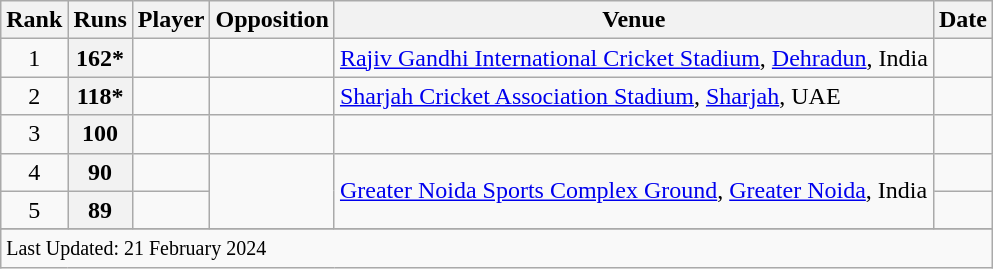<table class="wikitable plainrowheaders sortable">
<tr>
<th scope=col>Rank</th>
<th scope=col>Runs</th>
<th scope=col>Player</th>
<th scope=col>Opposition</th>
<th scope=col>Venue</th>
<th scope=col>Date</th>
</tr>
<tr>
<td align=center>1</td>
<th scope=row style=text-align:center;>162*</th>
<td> </td>
<td></td>
<td><a href='#'>Rajiv Gandhi International Cricket Stadium</a>, <a href='#'>Dehradun</a>, India</td>
<td></td>
</tr>
<tr>
<td align=center>2</td>
<th scope=row style=text-align:center;>118*</th>
<td></td>
<td></td>
<td><a href='#'>Sharjah Cricket Association Stadium</a>, <a href='#'>Sharjah</a>, UAE</td>
<td></td>
</tr>
<tr>
<td align="center">3</td>
<th scope="row" style="text-align:center;">100</th>
<td> </td>
<td></td>
<td></td>
<td></td>
</tr>
<tr>
<td align="center">4</td>
<th scope="row" style="text-align:center;">90</th>
<td></td>
<td rowspan="2"></td>
<td rowspan="2"><a href='#'>Greater Noida Sports Complex Ground</a>, <a href='#'>Greater Noida</a>, India</td>
<td></td>
</tr>
<tr>
<td align="center">5</td>
<th scope="row" style="text-align:center;">89</th>
<td> </td>
<td></td>
</tr>
<tr>
</tr>
<tr class=sortbottom>
<td colspan=6><small>Last Updated: 21 February 2024</small></td>
</tr>
</table>
